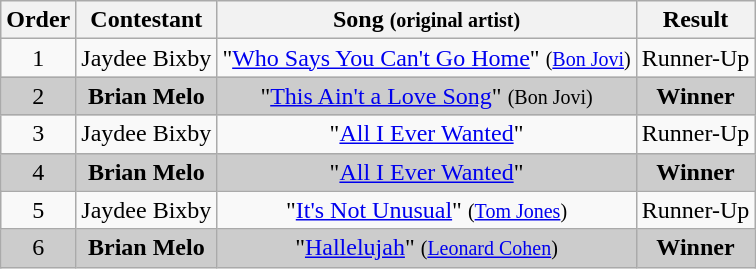<table class="wikitable plainrowheaders" style="text-align:center;">
<tr>
<th>Order</th>
<th>Contestant</th>
<th>Song <small>(original artist)</small></th>
<th>Result</th>
</tr>
<tr>
<td>1</td>
<td>Jaydee Bixby</td>
<td>"<a href='#'>Who Says You Can't Go Home</a>" <small>(<a href='#'>Bon Jovi</a>)</small></td>
<td>Runner-Up</td>
</tr>
<tr style="background:#ccc;">
<td>2</td>
<td><strong>Brian Melo</strong></td>
<td>"<a href='#'>This Ain't a Love Song</a>" <small>(Bon Jovi)</small></td>
<td><strong>Winner</strong></td>
</tr>
<tr>
<td>3</td>
<td>Jaydee Bixby</td>
<td>"<a href='#'>All I Ever Wanted</a>"</td>
<td>Runner-Up</td>
</tr>
<tr style="background:#ccc;">
<td>4</td>
<td><strong>Brian Melo</strong></td>
<td>"<a href='#'>All I Ever Wanted</a>"</td>
<td><strong>Winner</strong></td>
</tr>
<tr>
<td>5</td>
<td>Jaydee Bixby</td>
<td>"<a href='#'>It's Not Unusual</a>" <small>(<a href='#'>Tom Jones</a>)</small></td>
<td>Runner-Up</td>
</tr>
<tr style="background:#ccc;">
<td>6</td>
<td><strong>Brian Melo</strong></td>
<td>"<a href='#'>Hallelujah</a>" <small>(<a href='#'>Leonard Cohen</a>)</small></td>
<td><strong>Winner</strong></td>
</tr>
</table>
